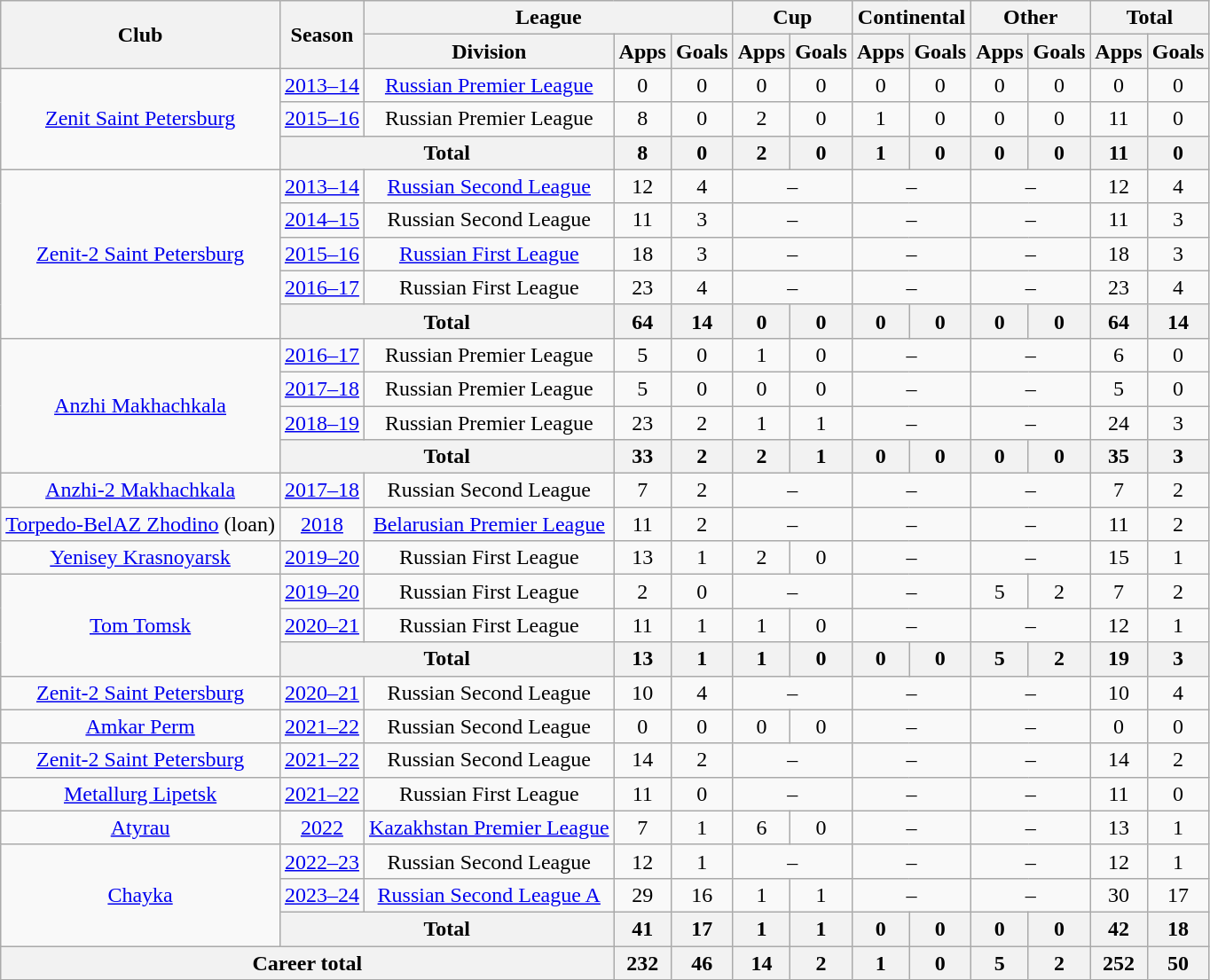<table class="wikitable" style="text-align: center;">
<tr>
<th rowspan=2>Club</th>
<th rowspan=2>Season</th>
<th colspan=3>League</th>
<th colspan=2>Cup</th>
<th colspan=2>Continental</th>
<th colspan=2>Other</th>
<th colspan=2>Total</th>
</tr>
<tr>
<th>Division</th>
<th>Apps</th>
<th>Goals</th>
<th>Apps</th>
<th>Goals</th>
<th>Apps</th>
<th>Goals</th>
<th>Apps</th>
<th>Goals</th>
<th>Apps</th>
<th>Goals</th>
</tr>
<tr>
<td rowspan="3"><a href='#'>Zenit Saint Petersburg</a></td>
<td><a href='#'>2013–14</a></td>
<td><a href='#'>Russian Premier League</a></td>
<td>0</td>
<td>0</td>
<td>0</td>
<td>0</td>
<td>0</td>
<td>0</td>
<td>0</td>
<td>0</td>
<td>0</td>
<td>0</td>
</tr>
<tr>
<td><a href='#'>2015–16</a></td>
<td>Russian Premier League</td>
<td>8</td>
<td>0</td>
<td>2</td>
<td>0</td>
<td>1</td>
<td>0</td>
<td>0</td>
<td>0</td>
<td>11</td>
<td>0</td>
</tr>
<tr>
<th colspan=2>Total</th>
<th>8</th>
<th>0</th>
<th>2</th>
<th>0</th>
<th>1</th>
<th>0</th>
<th>0</th>
<th>0</th>
<th>11</th>
<th>0</th>
</tr>
<tr>
<td rowspan="5"><a href='#'>Zenit-2 Saint Petersburg</a></td>
<td><a href='#'>2013–14</a></td>
<td><a href='#'>Russian Second League</a></td>
<td>12</td>
<td>4</td>
<td colspan=2>–</td>
<td colspan=2>–</td>
<td colspan=2>–</td>
<td>12</td>
<td>4</td>
</tr>
<tr>
<td><a href='#'>2014–15</a></td>
<td>Russian Second League</td>
<td>11</td>
<td>3</td>
<td colspan=2>–</td>
<td colspan=2>–</td>
<td colspan=2>–</td>
<td>11</td>
<td>3</td>
</tr>
<tr>
<td><a href='#'>2015–16</a></td>
<td><a href='#'>Russian First League</a></td>
<td>18</td>
<td>3</td>
<td colspan=2>–</td>
<td colspan=2>–</td>
<td colspan=2>–</td>
<td>18</td>
<td>3</td>
</tr>
<tr>
<td><a href='#'>2016–17</a></td>
<td>Russian First League</td>
<td>23</td>
<td>4</td>
<td colspan=2>–</td>
<td colspan=2>–</td>
<td colspan=2>–</td>
<td>23</td>
<td>4</td>
</tr>
<tr>
<th colspan=2>Total</th>
<th>64</th>
<th>14</th>
<th>0</th>
<th>0</th>
<th>0</th>
<th>0</th>
<th>0</th>
<th>0</th>
<th>64</th>
<th>14</th>
</tr>
<tr>
<td rowspan="4"><a href='#'>Anzhi Makhachkala</a></td>
<td><a href='#'>2016–17</a></td>
<td>Russian Premier League</td>
<td>5</td>
<td>0</td>
<td>1</td>
<td>0</td>
<td colspan=2>–</td>
<td colspan=2>–</td>
<td>6</td>
<td>0</td>
</tr>
<tr>
<td><a href='#'>2017–18</a></td>
<td>Russian Premier League</td>
<td>5</td>
<td>0</td>
<td>0</td>
<td>0</td>
<td colspan=2>–</td>
<td colspan=2>–</td>
<td>5</td>
<td>0</td>
</tr>
<tr>
<td><a href='#'>2018–19</a></td>
<td>Russian Premier League</td>
<td>23</td>
<td>2</td>
<td>1</td>
<td>1</td>
<td colspan=2>–</td>
<td colspan=2>–</td>
<td>24</td>
<td>3</td>
</tr>
<tr>
<th colspan=2>Total</th>
<th>33</th>
<th>2</th>
<th>2</th>
<th>1</th>
<th>0</th>
<th>0</th>
<th>0</th>
<th>0</th>
<th>35</th>
<th>3</th>
</tr>
<tr>
<td><a href='#'>Anzhi-2 Makhachkala</a></td>
<td><a href='#'>2017–18</a></td>
<td>Russian Second League</td>
<td>7</td>
<td>2</td>
<td colspan=2>–</td>
<td colspan=2>–</td>
<td colspan=2>–</td>
<td>7</td>
<td>2</td>
</tr>
<tr>
<td><a href='#'>Torpedo-BelAZ Zhodino</a> (loan)</td>
<td><a href='#'>2018</a></td>
<td><a href='#'>Belarusian Premier League</a></td>
<td>11</td>
<td>2</td>
<td colspan=2>–</td>
<td colspan=2>–</td>
<td colspan=2>–</td>
<td>11</td>
<td>2</td>
</tr>
<tr>
<td><a href='#'>Yenisey Krasnoyarsk</a></td>
<td><a href='#'>2019–20</a></td>
<td>Russian First League</td>
<td>13</td>
<td>1</td>
<td>2</td>
<td>0</td>
<td colspan=2>–</td>
<td colspan=2>–</td>
<td>15</td>
<td>1</td>
</tr>
<tr>
<td rowspan="3"><a href='#'>Tom Tomsk</a></td>
<td><a href='#'>2019–20</a></td>
<td>Russian First League</td>
<td>2</td>
<td>0</td>
<td colspan=2>–</td>
<td colspan=2>–</td>
<td>5</td>
<td>2</td>
<td>7</td>
<td>2</td>
</tr>
<tr>
<td><a href='#'>2020–21</a></td>
<td>Russian First League</td>
<td>11</td>
<td>1</td>
<td>1</td>
<td>0</td>
<td colspan=2>–</td>
<td colspan=2>–</td>
<td>12</td>
<td>1</td>
</tr>
<tr>
<th colspan=2>Total</th>
<th>13</th>
<th>1</th>
<th>1</th>
<th>0</th>
<th>0</th>
<th>0</th>
<th>5</th>
<th>2</th>
<th>19</th>
<th>3</th>
</tr>
<tr>
<td><a href='#'>Zenit-2 Saint Petersburg</a></td>
<td><a href='#'>2020–21</a></td>
<td>Russian Second League</td>
<td>10</td>
<td>4</td>
<td colspan=2>–</td>
<td colspan=2>–</td>
<td colspan=2>–</td>
<td>10</td>
<td>4</td>
</tr>
<tr>
<td><a href='#'>Amkar Perm</a></td>
<td><a href='#'>2021–22</a></td>
<td>Russian Second League</td>
<td>0</td>
<td>0</td>
<td>0</td>
<td>0</td>
<td colspan=2>–</td>
<td colspan=2>–</td>
<td>0</td>
<td>0</td>
</tr>
<tr>
<td><a href='#'>Zenit-2 Saint Petersburg</a></td>
<td><a href='#'>2021–22</a></td>
<td>Russian Second League</td>
<td>14</td>
<td>2</td>
<td colspan=2>–</td>
<td colspan=2>–</td>
<td colspan=2>–</td>
<td>14</td>
<td>2</td>
</tr>
<tr>
<td><a href='#'>Metallurg Lipetsk</a></td>
<td><a href='#'>2021–22</a></td>
<td>Russian First League</td>
<td>11</td>
<td>0</td>
<td colspan=2>–</td>
<td colspan=2>–</td>
<td colspan=2>–</td>
<td>11</td>
<td>0</td>
</tr>
<tr>
<td><a href='#'>Atyrau</a></td>
<td><a href='#'>2022</a></td>
<td><a href='#'>Kazakhstan Premier League</a></td>
<td>7</td>
<td>1</td>
<td>6</td>
<td>0</td>
<td colspan=2>–</td>
<td colspan=2>–</td>
<td>13</td>
<td>1</td>
</tr>
<tr>
<td rowspan="3"><a href='#'>Chayka</a></td>
<td><a href='#'>2022–23</a></td>
<td>Russian Second League</td>
<td>12</td>
<td>1</td>
<td colspan=2>–</td>
<td colspan=2>–</td>
<td colspan=2>–</td>
<td>12</td>
<td>1</td>
</tr>
<tr>
<td><a href='#'>2023–24</a></td>
<td><a href='#'>Russian Second League A</a></td>
<td>29</td>
<td>16</td>
<td>1</td>
<td>1</td>
<td colspan=2>–</td>
<td colspan=2>–</td>
<td>30</td>
<td>17</td>
</tr>
<tr>
<th colspan=2>Total</th>
<th>41</th>
<th>17</th>
<th>1</th>
<th>1</th>
<th>0</th>
<th>0</th>
<th>0</th>
<th>0</th>
<th>42</th>
<th>18</th>
</tr>
<tr>
<th colspan=3>Career total</th>
<th>232</th>
<th>46</th>
<th>14</th>
<th>2</th>
<th>1</th>
<th>0</th>
<th>5</th>
<th>2</th>
<th>252</th>
<th>50</th>
</tr>
</table>
